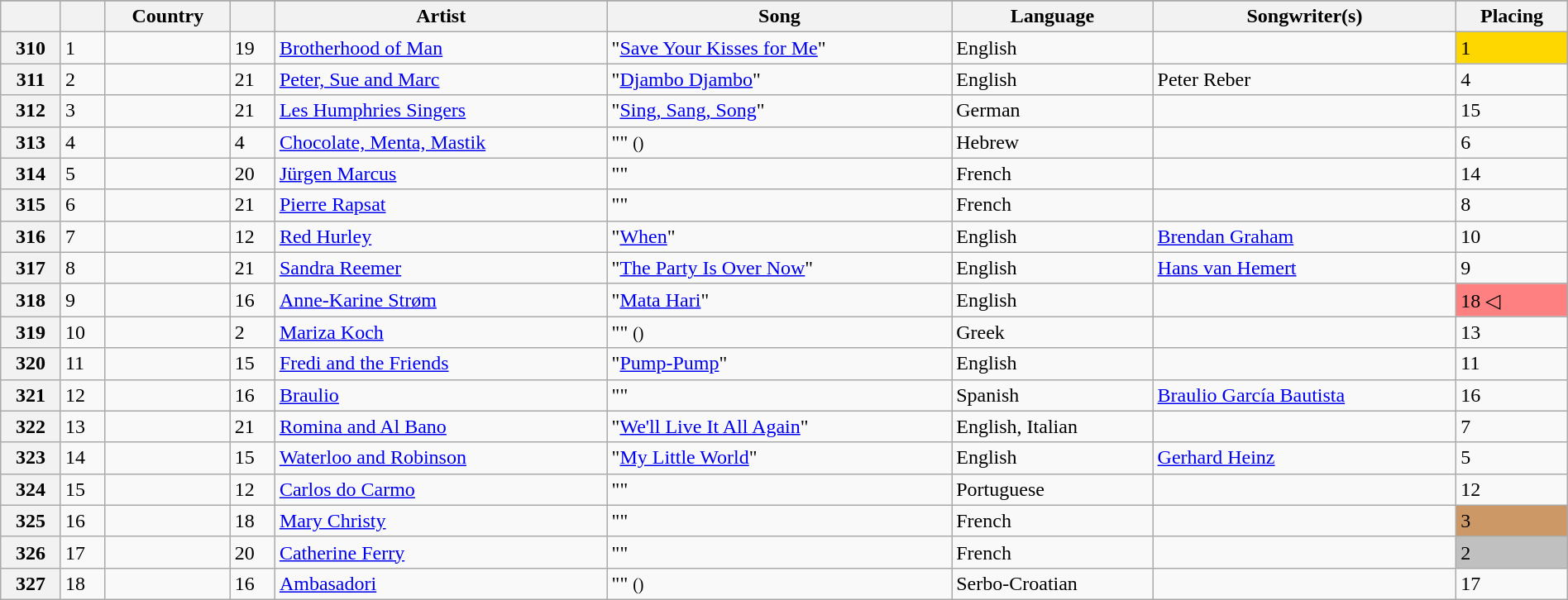<table class="wikitable plainrowheaders" style="width:100%">
<tr>
</tr>
<tr>
<th scope="col"></th>
<th scope="col"></th>
<th scope="col">Country</th>
<th scope="col"></th>
<th scope="col">Artist</th>
<th scope="col">Song</th>
<th scope="col">Language</th>
<th scope="col">Songwriter(s)</th>
<th scope="col">Placing</th>
</tr>
<tr>
<th scope="row">310</th>
<td>1</td>
<td></td>
<td>19</td>
<td><a href='#'>Brotherhood of Man</a></td>
<td>"<a href='#'>Save Your Kisses for Me</a>"</td>
<td>English</td>
<td></td>
<td bgcolor="gold">1</td>
</tr>
<tr>
<th scope="row">311</th>
<td>2</td>
<td></td>
<td>21</td>
<td><a href='#'>Peter, Sue and Marc</a></td>
<td>"<a href='#'>Djambo Djambo</a>"</td>
<td>English</td>
<td>Peter Reber</td>
<td>4</td>
</tr>
<tr>
<th scope="row">312</th>
<td>3</td>
<td></td>
<td>21</td>
<td><a href='#'>Les Humphries Singers</a></td>
<td>"<a href='#'>Sing, Sang, Song</a>"</td>
<td>German</td>
<td></td>
<td>15</td>
</tr>
<tr>
<th scope="row">313</th>
<td>4</td>
<td></td>
<td>4</td>
<td><a href='#'>Chocolate, Menta, Mastik</a></td>
<td>"" <small>()</small></td>
<td>Hebrew</td>
<td></td>
<td>6</td>
</tr>
<tr>
<th scope="row">314</th>
<td>5</td>
<td></td>
<td>20</td>
<td><a href='#'>Jürgen Marcus</a></td>
<td>""</td>
<td>French</td>
<td></td>
<td>14</td>
</tr>
<tr>
<th scope="row">315</th>
<td>6</td>
<td></td>
<td>21</td>
<td><a href='#'>Pierre Rapsat</a></td>
<td>""</td>
<td>French</td>
<td></td>
<td>8</td>
</tr>
<tr>
<th scope="row">316</th>
<td>7</td>
<td></td>
<td>12</td>
<td><a href='#'>Red Hurley</a></td>
<td>"<a href='#'>When</a>"</td>
<td>English</td>
<td><a href='#'>Brendan Graham</a></td>
<td>10</td>
</tr>
<tr>
<th scope="row">317</th>
<td>8</td>
<td></td>
<td>21</td>
<td><a href='#'>Sandra Reemer</a></td>
<td>"<a href='#'>The Party Is Over Now</a>"</td>
<td>English</td>
<td><a href='#'>Hans van Hemert</a></td>
<td>9</td>
</tr>
<tr>
<th scope="row">318</th>
<td>9</td>
<td></td>
<td>16</td>
<td><a href='#'>Anne-Karine Strøm</a></td>
<td>"<a href='#'>Mata Hari</a>"</td>
<td>English</td>
<td></td>
<td bgcolor="#FE8080">18 ◁</td>
</tr>
<tr>
<th scope="row">319</th>
<td>10</td>
<td></td>
<td>2</td>
<td><a href='#'>Mariza Koch</a></td>
<td>"" <small>()</small></td>
<td>Greek</td>
<td></td>
<td>13</td>
</tr>
<tr>
<th scope="row">320</th>
<td>11</td>
<td></td>
<td>15</td>
<td><a href='#'>Fredi and the Friends</a></td>
<td>"<a href='#'>Pump-Pump</a>"</td>
<td>English</td>
<td></td>
<td>11</td>
</tr>
<tr>
<th scope="row">321</th>
<td>12</td>
<td></td>
<td>16</td>
<td><a href='#'>Braulio</a></td>
<td>""</td>
<td>Spanish</td>
<td><a href='#'>Braulio García Bautista</a></td>
<td>16</td>
</tr>
<tr>
<th scope="row">322</th>
<td>13</td>
<td></td>
<td>21</td>
<td><a href='#'>Romina and Al Bano</a></td>
<td>"<a href='#'>We'll Live It All Again</a>"</td>
<td>English, Italian</td>
<td></td>
<td>7</td>
</tr>
<tr>
<th scope="row">323</th>
<td>14</td>
<td></td>
<td>15</td>
<td><a href='#'>Waterloo and Robinson</a></td>
<td>"<a href='#'>My Little World</a>"</td>
<td>English</td>
<td><a href='#'>Gerhard Heinz</a></td>
<td>5</td>
</tr>
<tr>
<th scope="row">324</th>
<td>15</td>
<td></td>
<td>12</td>
<td><a href='#'>Carlos do Carmo</a></td>
<td>""</td>
<td>Portuguese</td>
<td></td>
<td>12</td>
</tr>
<tr>
<th scope="row">325</th>
<td>16</td>
<td></td>
<td>18</td>
<td><a href='#'>Mary Christy</a></td>
<td>""</td>
<td>French</td>
<td></td>
<td bgcolor="#C96">3</td>
</tr>
<tr>
<th scope="row">326</th>
<td>17</td>
<td></td>
<td>20</td>
<td><a href='#'>Catherine Ferry</a></td>
<td>""</td>
<td>French</td>
<td></td>
<td bgcolor="silver">2</td>
</tr>
<tr>
<th scope="row">327</th>
<td>18</td>
<td></td>
<td>16</td>
<td><a href='#'>Ambasadori</a></td>
<td>"" <small>()</small></td>
<td>Serbo-Croatian</td>
<td></td>
<td>17</td>
</tr>
</table>
